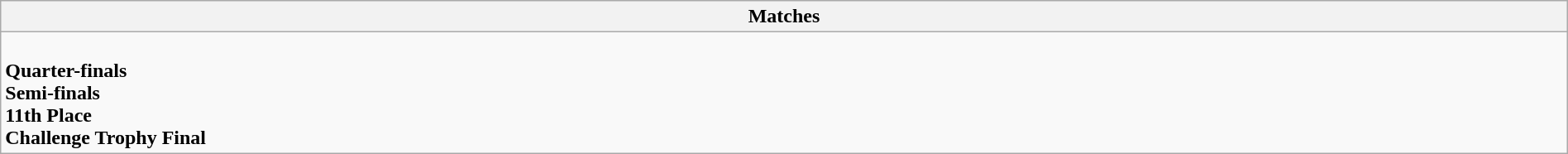<table class="wikitable collapsible collapsed" style="width:100%;">
<tr>
<th>Matches</th>
</tr>
<tr>
<td><br><strong>Quarter-finals</strong>



<br><strong>Semi-finals</strong>

<br><strong>11th Place</strong>
<br><strong>Challenge Trophy Final</strong>
</td>
</tr>
</table>
